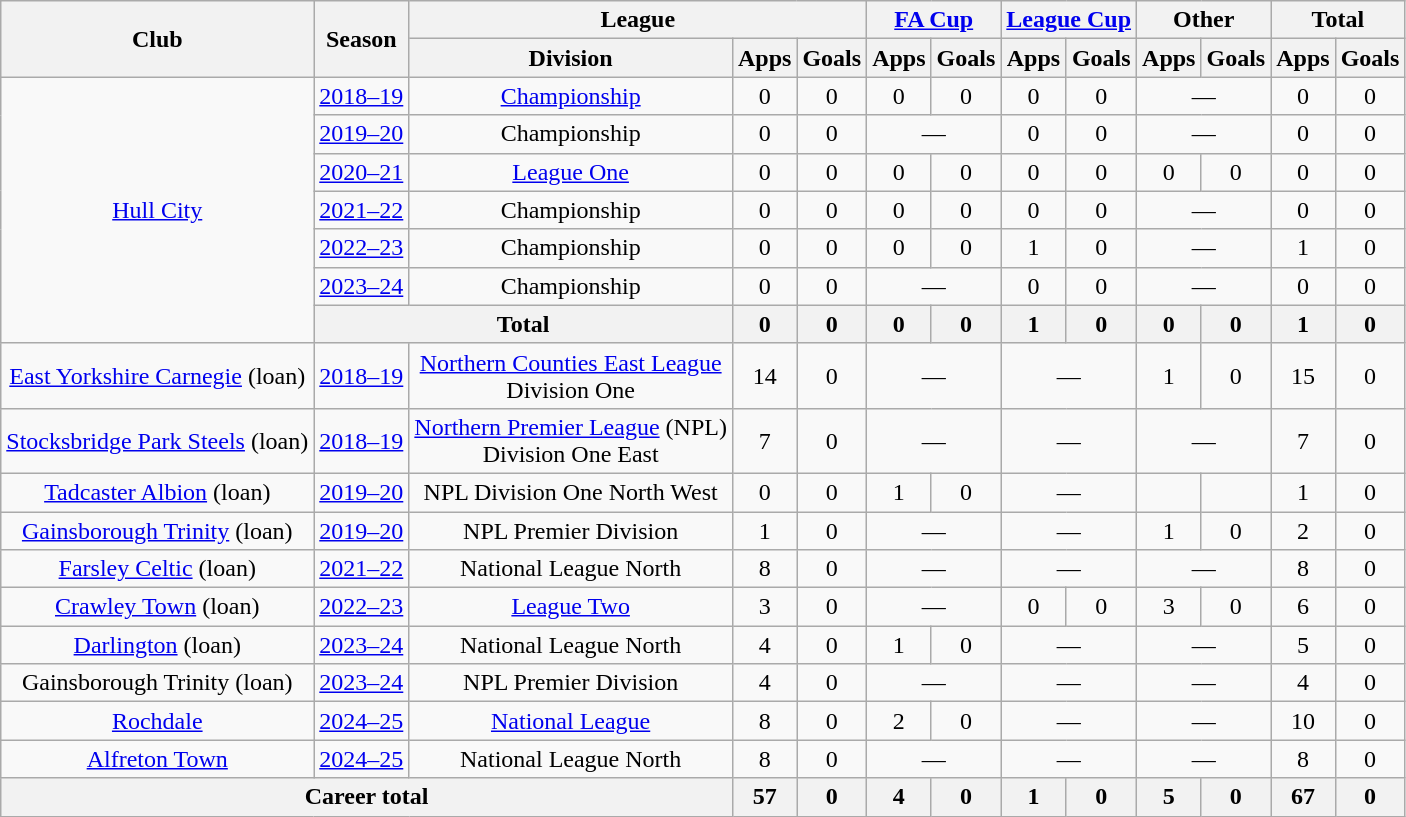<table class="wikitable" style="text-align:center">
<tr>
<th rowspan="2">Club</th>
<th rowspan="2">Season</th>
<th colspan="3">League</th>
<th colspan="2"><a href='#'>FA Cup</a></th>
<th colspan="2"><a href='#'>League Cup</a></th>
<th colspan="2">Other</th>
<th colspan="2">Total</th>
</tr>
<tr>
<th>Division</th>
<th>Apps</th>
<th>Goals</th>
<th>Apps</th>
<th>Goals</th>
<th>Apps</th>
<th>Goals</th>
<th>Apps</th>
<th>Goals</th>
<th>Apps</th>
<th>Goals</th>
</tr>
<tr>
<td rowspan="7"><a href='#'>Hull City</a></td>
<td><a href='#'>2018–19</a></td>
<td><a href='#'>Championship</a></td>
<td>0</td>
<td>0</td>
<td>0</td>
<td>0</td>
<td>0</td>
<td>0</td>
<td colspan="2">—</td>
<td>0</td>
<td>0</td>
</tr>
<tr>
<td><a href='#'>2019–20</a></td>
<td>Championship</td>
<td>0</td>
<td>0</td>
<td colspan="2">—</td>
<td>0</td>
<td>0</td>
<td colspan="2">—</td>
<td>0</td>
<td>0</td>
</tr>
<tr>
<td><a href='#'>2020–21</a></td>
<td><a href='#'>League One</a></td>
<td>0</td>
<td>0</td>
<td>0</td>
<td>0</td>
<td>0</td>
<td>0</td>
<td>0</td>
<td>0</td>
<td>0</td>
<td>0</td>
</tr>
<tr>
<td><a href='#'>2021–22</a></td>
<td>Championship</td>
<td>0</td>
<td>0</td>
<td>0</td>
<td>0</td>
<td>0</td>
<td>0</td>
<td colspan="2">—</td>
<td>0</td>
<td>0</td>
</tr>
<tr>
<td><a href='#'>2022–23</a></td>
<td>Championship</td>
<td>0</td>
<td>0</td>
<td>0</td>
<td>0</td>
<td>1</td>
<td>0</td>
<td colspan="2">—</td>
<td>1</td>
<td>0</td>
</tr>
<tr>
<td><a href='#'>2023–24</a></td>
<td>Championship</td>
<td>0</td>
<td>0</td>
<td colspan="2">—</td>
<td>0</td>
<td>0</td>
<td colspan="2">—</td>
<td>0</td>
<td>0</td>
</tr>
<tr>
<th colspan="2">Total</th>
<th>0</th>
<th>0</th>
<th>0</th>
<th>0</th>
<th>1</th>
<th>0</th>
<th>0</th>
<th>0</th>
<th>1</th>
<th>0</th>
</tr>
<tr>
<td><a href='#'>East Yorkshire Carnegie</a> (loan)</td>
<td><a href='#'>2018–19</a></td>
<td><a href='#'>Northern Counties East League</a><br>Division One</td>
<td>14</td>
<td>0</td>
<td colspan="2">—</td>
<td colspan="2">—</td>
<td>1</td>
<td>0</td>
<td>15</td>
<td>0</td>
</tr>
<tr>
<td><a href='#'>Stocksbridge Park Steels</a> (loan)</td>
<td><a href='#'>2018–19</a></td>
<td><a href='#'>Northern Premier League</a> (NPL)<br>Division One East</td>
<td>7</td>
<td>0</td>
<td colspan="2">—</td>
<td colspan="2">—</td>
<td colspan="2">—</td>
<td>7</td>
<td>0</td>
</tr>
<tr>
<td><a href='#'>Tadcaster Albion</a> (loan)</td>
<td><a href='#'>2019–20</a></td>
<td>NPL Division One North West</td>
<td>0</td>
<td>0</td>
<td>1</td>
<td>0</td>
<td colspan="2">—</td>
<td></td>
<td></td>
<td>1</td>
<td>0</td>
</tr>
<tr>
<td><a href='#'>Gainsborough Trinity</a> (loan)</td>
<td><a href='#'>2019–20</a></td>
<td>NPL Premier Division</td>
<td>1</td>
<td>0</td>
<td colspan="2">—</td>
<td colspan="2">—</td>
<td>1</td>
<td>0</td>
<td>2</td>
<td>0</td>
</tr>
<tr>
<td><a href='#'>Farsley Celtic</a> (loan)</td>
<td><a href='#'>2021–22</a></td>
<td>National League North</td>
<td>8</td>
<td>0</td>
<td colspan="2">—</td>
<td colspan="2">—</td>
<td colspan="2">—</td>
<td>8</td>
<td>0</td>
</tr>
<tr>
<td><a href='#'>Crawley Town</a> (loan)</td>
<td><a href='#'>2022–23</a></td>
<td><a href='#'>League Two</a></td>
<td>3</td>
<td>0</td>
<td colspan="2">—</td>
<td>0</td>
<td>0</td>
<td>3</td>
<td>0</td>
<td>6</td>
<td>0</td>
</tr>
<tr>
<td><a href='#'>Darlington</a> (loan)</td>
<td><a href='#'>2023–24</a></td>
<td>National League North</td>
<td>4</td>
<td>0</td>
<td>1</td>
<td>0</td>
<td colspan="2">—</td>
<td colspan="2">—</td>
<td>5</td>
<td>0</td>
</tr>
<tr>
<td>Gainsborough Trinity (loan)</td>
<td><a href='#'>2023–24</a></td>
<td>NPL Premier Division</td>
<td>4</td>
<td>0</td>
<td colspan="2">—</td>
<td colspan="2">—</td>
<td colspan="2">—</td>
<td>4</td>
<td>0</td>
</tr>
<tr>
<td><a href='#'>Rochdale</a></td>
<td><a href='#'>2024–25</a></td>
<td><a href='#'>National League</a></td>
<td>8</td>
<td>0</td>
<td>2</td>
<td>0</td>
<td colspan="2">—</td>
<td colspan="2">—</td>
<td>10</td>
<td>0</td>
</tr>
<tr>
<td><a href='#'>Alfreton Town</a></td>
<td><a href='#'>2024–25</a></td>
<td>National League North</td>
<td>8</td>
<td>0</td>
<td colspan="2">—</td>
<td colspan="2">—</td>
<td colspan="2">—</td>
<td>8</td>
<td>0</td>
</tr>
<tr>
<th colspan="3">Career total</th>
<th>57</th>
<th>0</th>
<th>4</th>
<th>0</th>
<th>1</th>
<th>0</th>
<th>5</th>
<th>0</th>
<th>67</th>
<th>0</th>
</tr>
</table>
